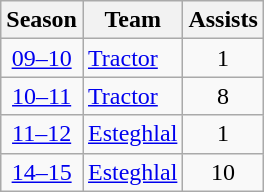<table class="wikitable" style="text-align: center;">
<tr>
<th>Season</th>
<th>Team</th>
<th>Assists</th>
</tr>
<tr>
<td><a href='#'>09–10</a></td>
<td align="left"><a href='#'>Tractor</a></td>
<td>1</td>
</tr>
<tr>
<td><a href='#'>10–11</a></td>
<td align="left"><a href='#'>Tractor</a></td>
<td>8</td>
</tr>
<tr>
<td><a href='#'>11–12</a></td>
<td align="left"><a href='#'>Esteghlal</a></td>
<td>1</td>
</tr>
<tr>
<td><a href='#'>14–15</a></td>
<td align="left"><a href='#'>Esteghlal</a></td>
<td>10</td>
</tr>
</table>
